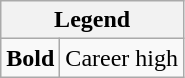<table class="wikitable mw-collapsible mw-collapsed">
<tr>
<th colspan="2">Legend</th>
</tr>
<tr>
<td><strong>Bold</strong></td>
<td>Career high</td>
</tr>
</table>
